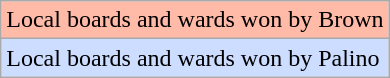<table class="wikitable">
<tr bgcolor="#FFBAA8">
<td>Local boards and wards won by Brown</td>
</tr>
<tr bgcolor="#CCDDFF">
<td>Local boards and wards won by Palino</td>
</tr>
</table>
